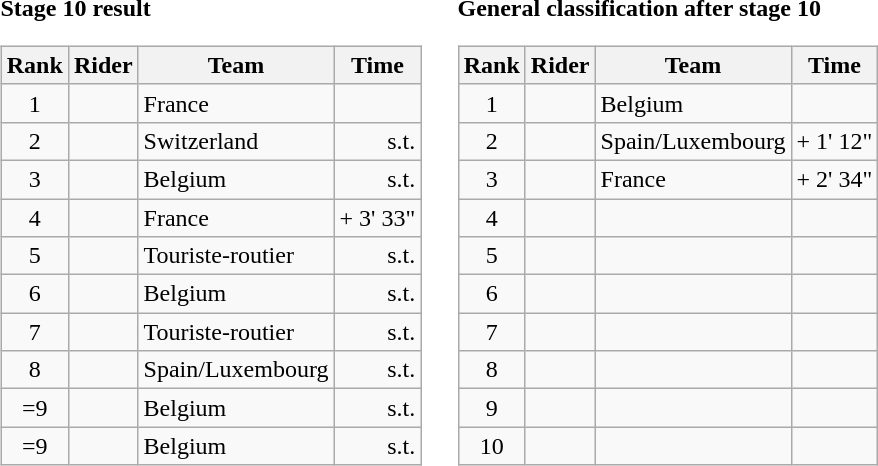<table>
<tr>
<td><strong>Stage 10 result</strong><br><table class="wikitable">
<tr>
<th scope="col">Rank</th>
<th scope="col">Rider</th>
<th scope="col">Team</th>
<th scope="col">Time</th>
</tr>
<tr>
<td style="text-align:center;">1</td>
<td></td>
<td>France</td>
<td style="text-align:right;"></td>
</tr>
<tr>
<td style="text-align:center;">2</td>
<td></td>
<td>Switzerland</td>
<td style="text-align:right;">s.t.</td>
</tr>
<tr>
<td style="text-align:center;">3</td>
<td></td>
<td>Belgium</td>
<td style="text-align:right;">s.t.</td>
</tr>
<tr>
<td style="text-align:center;">4</td>
<td></td>
<td>France</td>
<td style="text-align:right;">+ 3' 33"</td>
</tr>
<tr>
<td style="text-align:center;">5</td>
<td></td>
<td>Touriste-routier</td>
<td style="text-align:right;">s.t.</td>
</tr>
<tr>
<td style="text-align:center;">6</td>
<td></td>
<td>Belgium</td>
<td style="text-align:right;">s.t.</td>
</tr>
<tr>
<td style="text-align:center;">7</td>
<td></td>
<td>Touriste-routier</td>
<td style="text-align:right;">s.t.</td>
</tr>
<tr>
<td style="text-align:center;">8</td>
<td></td>
<td>Spain/Luxembourg</td>
<td style="text-align:right;">s.t.</td>
</tr>
<tr>
<td style="text-align:center;">=9</td>
<td></td>
<td>Belgium</td>
<td style="text-align:right;">s.t.</td>
</tr>
<tr>
<td style="text-align:center;">=9</td>
<td></td>
<td>Belgium</td>
<td style="text-align:right;">s.t.</td>
</tr>
</table>
</td>
<td></td>
<td><strong>General classification after stage 10</strong><br><table class="wikitable">
<tr>
<th scope="col">Rank</th>
<th scope="col">Rider</th>
<th scope="col">Team</th>
<th scope="col">Time</th>
</tr>
<tr>
<td style="text-align:center;">1</td>
<td></td>
<td>Belgium</td>
<td style="text-align:right;"></td>
</tr>
<tr>
<td style="text-align:center;">2</td>
<td></td>
<td>Spain/Luxembourg</td>
<td style="text-align:right;">+ 1' 12"</td>
</tr>
<tr>
<td style="text-align:center;">3</td>
<td></td>
<td>France</td>
<td style="text-align:right;">+ 2' 34"</td>
</tr>
<tr>
<td style="text-align:center;">4</td>
<td></td>
<td></td>
<td></td>
</tr>
<tr>
<td style="text-align:center;">5</td>
<td></td>
<td></td>
<td></td>
</tr>
<tr>
<td style="text-align:center;">6</td>
<td></td>
<td></td>
<td></td>
</tr>
<tr>
<td style="text-align:center;">7</td>
<td></td>
<td></td>
<td></td>
</tr>
<tr>
<td style="text-align:center;">8</td>
<td></td>
<td></td>
<td></td>
</tr>
<tr>
<td style="text-align:center;">9</td>
<td></td>
<td></td>
<td></td>
</tr>
<tr>
<td style="text-align:center;">10</td>
<td></td>
<td></td>
<td></td>
</tr>
</table>
</td>
</tr>
</table>
